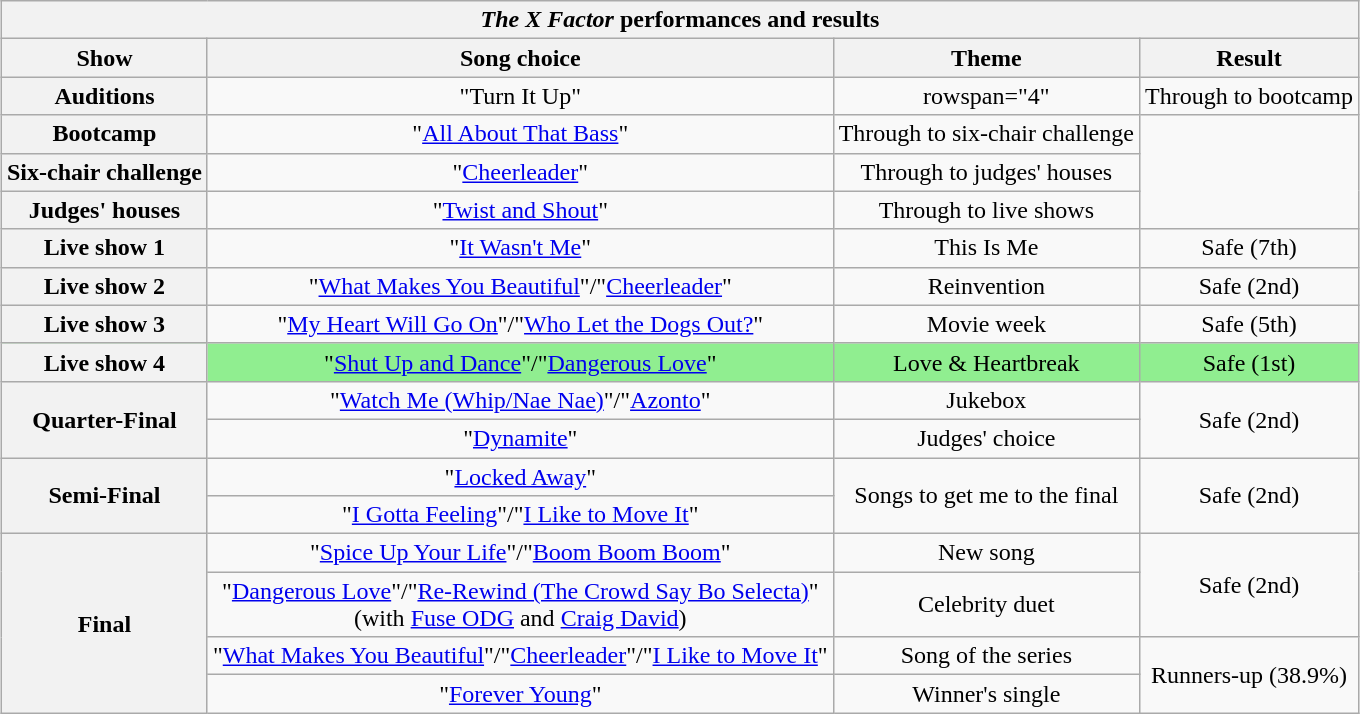<table class="wikitable collapsible collapsed" style="margin:1em auto 1em auto; text-align:center;">
<tr>
<th colspan="4"><em>The X Factor</em> performances and results</th>
</tr>
<tr>
<th style="text-align:centre;">Show</th>
<th style="text-align:centre;">Song choice</th>
<th style="text-align:centre;">Theme</th>
<th style="text-align:centre;">Result</th>
</tr>
<tr>
<th>Auditions</th>
<td>"Turn It Up"</td>
<td>rowspan="4" </td>
<td>Through to bootcamp</td>
</tr>
<tr>
<th>Bootcamp</th>
<td>"<a href='#'>All About That Bass</a>"</td>
<td>Through to six-chair challenge</td>
</tr>
<tr>
<th>Six-chair challenge</th>
<td>"<a href='#'>Cheerleader</a>"</td>
<td>Through to judges' houses</td>
</tr>
<tr>
<th>Judges' houses</th>
<td>"<a href='#'>Twist and Shout</a>"</td>
<td>Through to live shows</td>
</tr>
<tr>
<th>Live show 1</th>
<td>"<a href='#'>It Wasn't Me</a>"</td>
<td>This Is Me</td>
<td>Safe (7th)</td>
</tr>
<tr>
<th>Live show 2</th>
<td>"<a href='#'>What Makes You Beautiful</a>"/"<a href='#'>Cheerleader</a>"</td>
<td>Reinvention</td>
<td>Safe (2nd)</td>
</tr>
<tr>
<th>Live show 3</th>
<td>"<a href='#'>My Heart Will Go On</a>"/"<a href='#'>Who Let the Dogs Out?</a>"</td>
<td>Movie week</td>
<td>Safe (5th)</td>
</tr>
<tr style="background:lightgreen;">
<th>Live show 4</th>
<td>"<a href='#'>Shut Up and Dance</a>"/"<a href='#'>Dangerous Love</a>"</td>
<td>Love & Heartbreak</td>
<td>Safe (1st)</td>
</tr>
<tr>
<th rowspan="2">Quarter-Final</th>
<td>"<a href='#'>Watch Me (Whip/Nae Nae)</a>"/"<a href='#'>Azonto</a>"</td>
<td>Jukebox</td>
<td rowspan="2">Safe (2nd)</td>
</tr>
<tr>
<td>"<a href='#'>Dynamite</a>"</td>
<td>Judges' choice</td>
</tr>
<tr>
<th rowspan="2">Semi-Final</th>
<td>"<a href='#'>Locked Away</a>"</td>
<td rowspan="2">Songs to get me to the final</td>
<td rowspan="2">Safe (2nd)</td>
</tr>
<tr>
<td>"<a href='#'>I Gotta Feeling</a>"/"<a href='#'>I Like to Move It</a>"</td>
</tr>
<tr>
<th rowspan="4">Final</th>
<td>"<a href='#'>Spice Up Your Life</a>"/"<a href='#'>Boom Boom Boom</a>"</td>
<td>New song</td>
<td rowspan="2">Safe (2nd)</td>
</tr>
<tr>
<td>"<a href='#'>Dangerous Love</a>"/"<a href='#'>Re-Rewind (The Crowd Say Bo Selecta)</a>"<br>(with <a href='#'>Fuse ODG</a> and <a href='#'>Craig David</a>)</td>
<td>Celebrity duet</td>
</tr>
<tr>
<td>"<a href='#'>What Makes You Beautiful</a>"/"<a href='#'>Cheerleader</a>"/"<a href='#'>I Like to Move It</a>"</td>
<td>Song of the series</td>
<td rowspan="2">Runners-up (38.9%)</td>
</tr>
<tr>
<td>"<a href='#'>Forever Young</a>"</td>
<td>Winner's single</td>
</tr>
</table>
